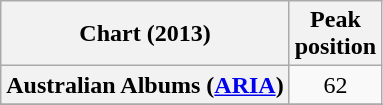<table class="wikitable sortable plainrowheaders">
<tr>
<th cope="col">Chart (2013)</th>
<th cope="col">Peak<br>position</th>
</tr>
<tr>
<th scope="row">Australian Albums (<a href='#'>ARIA</a>)</th>
<td align="center">62</td>
</tr>
<tr>
</tr>
<tr>
</tr>
<tr>
</tr>
<tr>
</tr>
<tr>
</tr>
</table>
